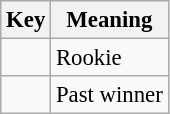<table class="wikitable" style="font-size: 95%;">
<tr>
<th>Key</th>
<th>Meaning</th>
</tr>
<tr>
<td align="center"><strong></strong></td>
<td>Rookie</td>
</tr>
<tr>
<td align="center"><strong></strong></td>
<td>Past winner</td>
</tr>
</table>
